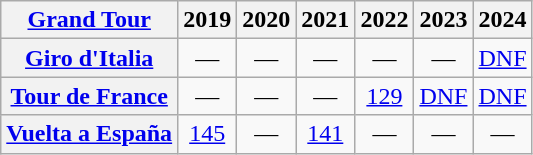<table class="wikitable plainrowheaders">
<tr>
<th scope="col"><a href='#'>Grand Tour</a></th>
<th scope="col">2019</th>
<th scope="col">2020</th>
<th scope="col">2021</th>
<th scope="col">2022</th>
<th>2023</th>
<th>2024</th>
</tr>
<tr style="text-align:center;">
<th scope="row"> <a href='#'>Giro d'Italia</a></th>
<td>—</td>
<td>—</td>
<td>—</td>
<td>—</td>
<td>—</td>
<td><a href='#'>DNF</a></td>
</tr>
<tr style="text-align:center;">
<th scope="row"> <a href='#'>Tour de France</a></th>
<td>—</td>
<td>—</td>
<td>—</td>
<td><a href='#'>129</a></td>
<td><a href='#'>DNF</a></td>
<td><a href='#'>DNF</a></td>
</tr>
<tr style="text-align:center;">
<th scope="row"> <a href='#'>Vuelta a España</a></th>
<td><a href='#'>145</a></td>
<td>—</td>
<td><a href='#'>141</a></td>
<td>—</td>
<td>—</td>
<td>—</td>
</tr>
</table>
